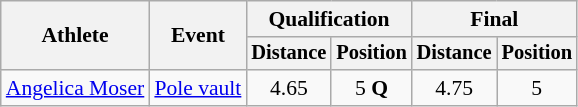<table class=wikitable style=font-size:90%>
<tr>
<th rowspan=2>Athlete</th>
<th rowspan=2>Event</th>
<th colspan=2>Qualification</th>
<th colspan=2>Final</th>
</tr>
<tr style=font-size:95%>
<th>Distance</th>
<th>Position</th>
<th>Distance</th>
<th>Position</th>
</tr>
<tr align=center>
<td align=left><a href='#'>Angelica Moser</a></td>
<td align=left><a href='#'>Pole vault</a></td>
<td>4.65 </td>
<td>5 <strong>Q</strong></td>
<td>4.75 </td>
<td>5</td>
</tr>
</table>
